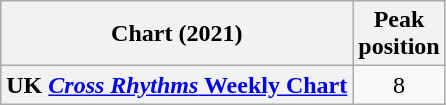<table class="wikitable sortable plainrowheaders" style="text-align:center">
<tr>
<th scope="col">Chart (2021)</th>
<th scope="col">Peak<br> position</th>
</tr>
<tr>
<th scope="row">UK <a href='#'><em> Cross Rhythms</em> Weekly Chart</a></th>
<td>8</td>
</tr>
</table>
